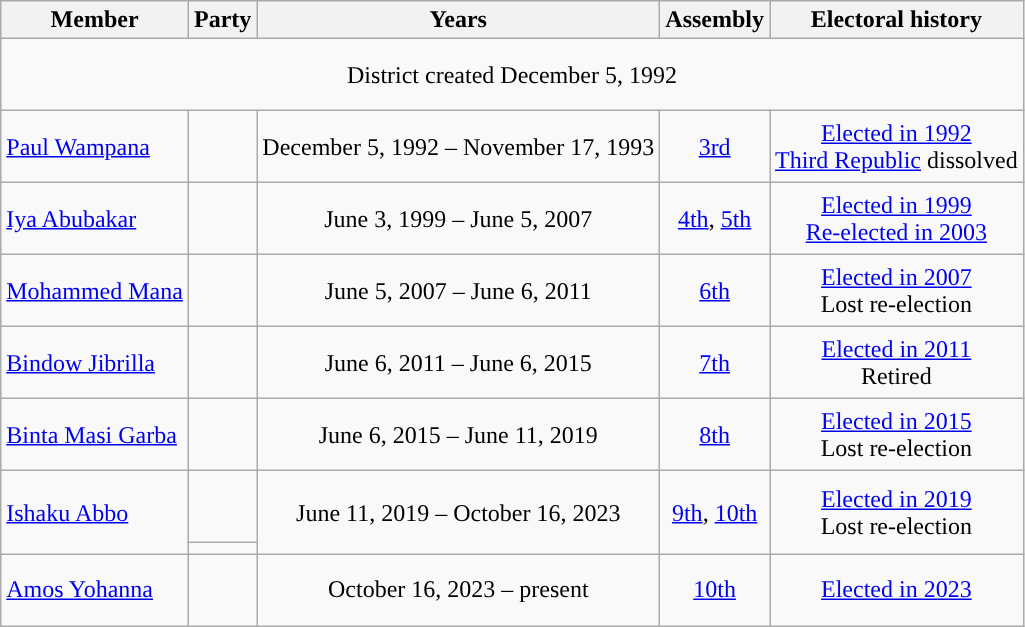<table class="wikitable" style="text-align:center">
<tr>
<th>Member</th>
<th>Party</th>
<th>Years</th>
<th>Assembly</th>
<th>Electoral history</th>
</tr>
<tr style="height:3em">
<td colspan="5">District created December 5, 1992</td>
</tr>
<tr style="height:3em">
<td align="left"><a href='#'>Paul Wampana</a></td>
<td style="background:"></td>
<td nowrap="">December 5, 1992 – November 17, 1993</td>
<td><a href='#'>3rd</a></td>
<td><a href='#'>Elected in 1992</a><br><a href='#'>Third Republic</a> dissolved</td>
</tr>
<tr style="height:3em">
<td align="left"><a href='#'>Iya Abubakar</a></td>
<td></td>
<td nowrap="">June 3, 1999 – June 5, 2007</td>
<td><a href='#'>4th</a>, <a href='#'>5th</a></td>
<td><a href='#'>Elected in 1999</a><br><a href='#'>Re-elected in 2003</a></td>
</tr>
<tr style="height:3em">
<td align="left"><a href='#'>Mohammed Mana</a></td>
<td></td>
<td nowrap="">June 5, 2007 – June 6, 2011</td>
<td><a href='#'>6th</a></td>
<td><a href='#'>Elected in 2007</a><br>Lost re-election</td>
</tr>
<tr style="height:3em">
<td align="left"><a href='#'>Bindow Jibrilla</a></td>
<td></td>
<td nowrap="">June 6, 2011 – June 6, 2015</td>
<td><a href='#'>7th</a></td>
<td><a href='#'>Elected in 2011</a><br>Retired</td>
</tr>
<tr style="height:3em">
<td align="left"><a href='#'>Binta Masi Garba</a></td>
<td></td>
<td nowrap="">June 6, 2015 – June 11, 2019</td>
<td><a href='#'>8th</a></td>
<td><a href='#'>Elected in 2015</a><br>Lost re-election</td>
</tr>
<tr style="height:3em">
<td rowspan="2" align="left"><a href='#'>Ishaku Abbo</a></td>
<td></td>
<td rowspan="2" nowrap="">June 11, 2019 – October 16, 2023</td>
<td rowspan="2"><a href='#'>9th</a>, <a href='#'>10th</a></td>
<td rowspan="2"><a href='#'>Elected in 2019</a><br>Lost re-election</td>
</tr>
<tr>
<td></td>
</tr>
<tr style="height:3em">
<td align="left"><a href='#'>Amos Yohanna</a></td>
<td></td>
<td nowrap="">October 16, 2023 – present</td>
<td><a href='#'>10th</a></td>
<td><a href='#'>Elected in 2023</a></td>
</tr>
</table>
